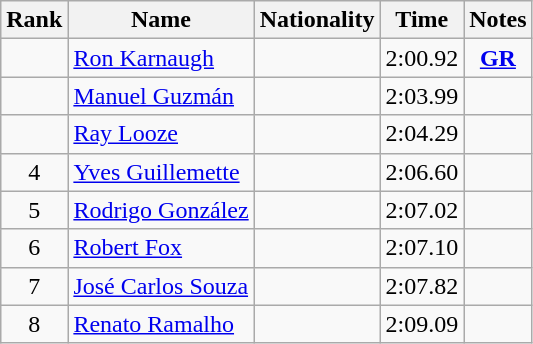<table class="wikitable sortable" style="text-align:center">
<tr>
<th>Rank</th>
<th>Name</th>
<th>Nationality</th>
<th>Time</th>
<th>Notes</th>
</tr>
<tr>
<td></td>
<td align=left><a href='#'>Ron Karnaugh</a></td>
<td align=left></td>
<td>2:00.92</td>
<td><strong><a href='#'>GR</a></strong></td>
</tr>
<tr>
<td></td>
<td align=left><a href='#'>Manuel Guzmán</a></td>
<td align=left></td>
<td>2:03.99</td>
<td></td>
</tr>
<tr>
<td></td>
<td align=left><a href='#'>Ray Looze</a></td>
<td align=left></td>
<td>2:04.29</td>
<td></td>
</tr>
<tr>
<td>4</td>
<td align=left><a href='#'>Yves Guillemette</a></td>
<td align=left></td>
<td>2:06.60</td>
<td></td>
</tr>
<tr>
<td>5</td>
<td align=left><a href='#'>Rodrigo González</a></td>
<td align=left></td>
<td>2:07.02</td>
<td></td>
</tr>
<tr>
<td>6</td>
<td align=left><a href='#'>Robert Fox</a></td>
<td align=left></td>
<td>2:07.10</td>
<td></td>
</tr>
<tr>
<td>7</td>
<td align=left><a href='#'>José Carlos Souza</a></td>
<td align=left></td>
<td>2:07.82</td>
<td></td>
</tr>
<tr>
<td>8</td>
<td align=left><a href='#'>Renato Ramalho</a></td>
<td align=left></td>
<td>2:09.09</td>
<td></td>
</tr>
</table>
